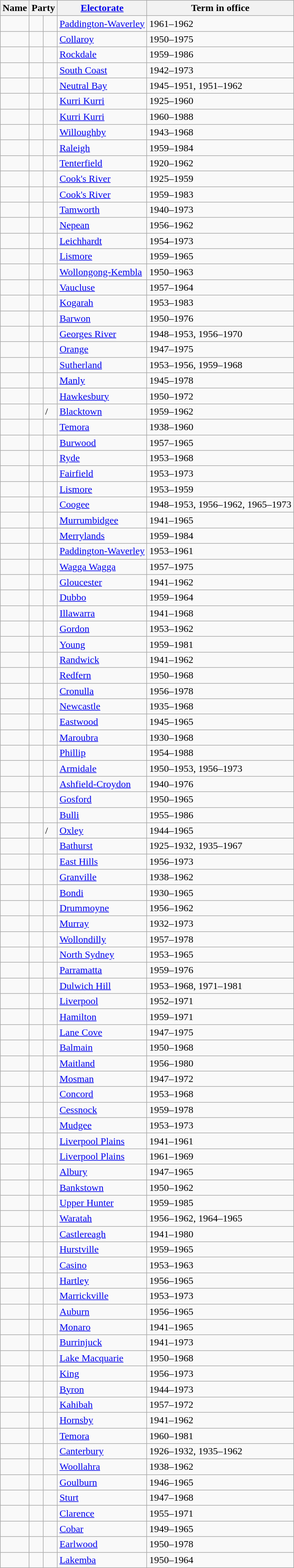<table class="wikitable sortable">
<tr>
<th>Name</th>
<th colspan=2>Party</th>
<th><a href='#'>Electorate</a></th>
<th>Term in office</th>
</tr>
<tr>
<td></td>
<td> </td>
<td></td>
<td><a href='#'>Paddington-Waverley</a></td>
<td>1961–1962</td>
</tr>
<tr>
<td></td>
<td> </td>
<td></td>
<td><a href='#'>Collaroy</a></td>
<td>1950–1975</td>
</tr>
<tr>
<td></td>
<td> </td>
<td></td>
<td><a href='#'>Rockdale</a></td>
<td>1959–1986</td>
</tr>
<tr>
<td></td>
<td> </td>
<td></td>
<td><a href='#'>South Coast</a></td>
<td>1942–1973</td>
</tr>
<tr>
<td></td>
<td> </td>
<td></td>
<td><a href='#'>Neutral Bay</a></td>
<td>1945–1951, 1951–1962</td>
</tr>
<tr>
<td></td>
<td> </td>
<td></td>
<td><a href='#'>Kurri Kurri</a></td>
<td>1925–1960</td>
</tr>
<tr>
<td></td>
<td> </td>
<td></td>
<td><a href='#'>Kurri Kurri</a></td>
<td>1960–1988</td>
</tr>
<tr>
<td></td>
<td> </td>
<td></td>
<td><a href='#'>Willoughby</a></td>
<td>1943–1968</td>
</tr>
<tr>
<td></td>
<td> </td>
<td></td>
<td><a href='#'>Raleigh</a></td>
<td>1959–1984</td>
</tr>
<tr>
<td></td>
<td> </td>
<td></td>
<td><a href='#'>Tenterfield</a></td>
<td>1920–1962</td>
</tr>
<tr>
<td></td>
<td> </td>
<td></td>
<td><a href='#'>Cook's River</a></td>
<td>1925–1959</td>
</tr>
<tr>
<td></td>
<td> </td>
<td></td>
<td><a href='#'>Cook's River</a></td>
<td>1959–1983</td>
</tr>
<tr>
<td></td>
<td> </td>
<td></td>
<td><a href='#'>Tamworth</a></td>
<td>1940–1973</td>
</tr>
<tr>
<td></td>
<td> </td>
<td></td>
<td><a href='#'>Nepean</a></td>
<td>1956–1962</td>
</tr>
<tr>
<td></td>
<td> </td>
<td></td>
<td><a href='#'>Leichhardt</a></td>
<td>1954–1973</td>
</tr>
<tr>
<td></td>
<td> </td>
<td></td>
<td><a href='#'>Lismore</a></td>
<td>1959–1965</td>
</tr>
<tr>
<td></td>
<td> </td>
<td></td>
<td><a href='#'>Wollongong-Kembla</a></td>
<td>1950–1963</td>
</tr>
<tr>
<td></td>
<td> </td>
<td></td>
<td><a href='#'>Vaucluse</a></td>
<td>1957–1964</td>
</tr>
<tr>
<td></td>
<td> </td>
<td></td>
<td><a href='#'>Kogarah</a></td>
<td>1953–1983</td>
</tr>
<tr>
<td></td>
<td> </td>
<td></td>
<td><a href='#'>Barwon</a></td>
<td>1950–1976</td>
</tr>
<tr>
<td></td>
<td> </td>
<td></td>
<td><a href='#'>Georges River</a></td>
<td>1948–1953, 1956–1970</td>
</tr>
<tr>
<td></td>
<td> </td>
<td></td>
<td><a href='#'>Orange</a></td>
<td>1947–1975</td>
</tr>
<tr>
<td></td>
<td> </td>
<td></td>
<td><a href='#'>Sutherland</a></td>
<td>1953–1956, 1959–1968</td>
</tr>
<tr>
<td></td>
<td> </td>
<td></td>
<td><a href='#'>Manly</a></td>
<td>1945–1978</td>
</tr>
<tr>
<td></td>
<td> </td>
<td></td>
<td><a href='#'>Hawkesbury</a></td>
<td>1950–1972</td>
</tr>
<tr>
<td></td>
<td> </td>
<td>/</td>
<td><a href='#'>Blacktown</a></td>
<td>1959–1962</td>
</tr>
<tr>
<td></td>
<td> </td>
<td></td>
<td><a href='#'>Temora</a></td>
<td>1938–1960</td>
</tr>
<tr>
<td></td>
<td> </td>
<td></td>
<td><a href='#'>Burwood</a></td>
<td>1957–1965</td>
</tr>
<tr>
<td></td>
<td> </td>
<td></td>
<td><a href='#'>Ryde</a></td>
<td>1953–1968</td>
</tr>
<tr>
<td></td>
<td> </td>
<td></td>
<td><a href='#'>Fairfield</a></td>
<td>1953–1973</td>
</tr>
<tr>
<td></td>
<td> </td>
<td></td>
<td><a href='#'>Lismore</a></td>
<td>1953–1959</td>
</tr>
<tr>
<td></td>
<td> </td>
<td></td>
<td><a href='#'>Coogee</a></td>
<td>1948–1953, 1956–1962, 1965–1973</td>
</tr>
<tr>
<td></td>
<td> </td>
<td></td>
<td><a href='#'>Murrumbidgee</a></td>
<td>1941–1965</td>
</tr>
<tr>
<td></td>
<td> </td>
<td></td>
<td><a href='#'>Merrylands</a></td>
<td>1959–1984</td>
</tr>
<tr>
<td></td>
<td> </td>
<td></td>
<td><a href='#'>Paddington-Waverley</a></td>
<td>1953–1961</td>
</tr>
<tr>
<td></td>
<td> </td>
<td></td>
<td><a href='#'>Wagga Wagga</a></td>
<td>1957–1975</td>
</tr>
<tr>
<td></td>
<td> </td>
<td></td>
<td><a href='#'>Gloucester</a></td>
<td>1941–1962</td>
</tr>
<tr>
<td></td>
<td> </td>
<td></td>
<td><a href='#'>Dubbo</a></td>
<td>1959–1964</td>
</tr>
<tr>
<td></td>
<td> </td>
<td></td>
<td><a href='#'>Illawarra</a></td>
<td>1941–1968</td>
</tr>
<tr>
<td></td>
<td> </td>
<td></td>
<td><a href='#'>Gordon</a></td>
<td>1953–1962</td>
</tr>
<tr>
<td></td>
<td> </td>
<td></td>
<td><a href='#'>Young</a></td>
<td>1959–1981</td>
</tr>
<tr>
<td></td>
<td> </td>
<td></td>
<td><a href='#'>Randwick</a></td>
<td>1941–1962</td>
</tr>
<tr>
<td></td>
<td> </td>
<td></td>
<td><a href='#'>Redfern</a></td>
<td>1950–1968</td>
</tr>
<tr>
<td></td>
<td> </td>
<td></td>
<td><a href='#'>Cronulla</a></td>
<td>1956–1978</td>
</tr>
<tr>
<td></td>
<td> </td>
<td></td>
<td><a href='#'>Newcastle</a></td>
<td>1935–1968</td>
</tr>
<tr>
<td></td>
<td> </td>
<td></td>
<td><a href='#'>Eastwood</a></td>
<td>1945–1965</td>
</tr>
<tr>
<td></td>
<td> </td>
<td></td>
<td><a href='#'>Maroubra</a></td>
<td>1930–1968</td>
</tr>
<tr>
<td></td>
<td> </td>
<td></td>
<td><a href='#'>Phillip</a></td>
<td>1954–1988</td>
</tr>
<tr>
<td></td>
<td> </td>
<td></td>
<td><a href='#'>Armidale</a></td>
<td>1950–1953, 1956–1973</td>
</tr>
<tr>
<td></td>
<td> </td>
<td></td>
<td><a href='#'>Ashfield-Croydon</a></td>
<td>1940–1976</td>
</tr>
<tr>
<td></td>
<td> </td>
<td></td>
<td><a href='#'>Gosford</a></td>
<td>1950–1965</td>
</tr>
<tr>
<td></td>
<td> </td>
<td></td>
<td><a href='#'>Bulli</a></td>
<td>1955–1986</td>
</tr>
<tr>
<td></td>
<td> </td>
<td>/</td>
<td><a href='#'>Oxley</a></td>
<td>1944–1965</td>
</tr>
<tr>
<td></td>
<td> </td>
<td></td>
<td><a href='#'>Bathurst</a></td>
<td>1925–1932, 1935–1967</td>
</tr>
<tr>
<td></td>
<td> </td>
<td></td>
<td><a href='#'>East Hills</a></td>
<td>1956–1973</td>
</tr>
<tr>
<td></td>
<td> </td>
<td></td>
<td><a href='#'>Granville</a></td>
<td>1938–1962</td>
</tr>
<tr>
<td></td>
<td> </td>
<td></td>
<td><a href='#'>Bondi</a></td>
<td>1930–1965</td>
</tr>
<tr>
<td></td>
<td> </td>
<td></td>
<td><a href='#'>Drummoyne</a></td>
<td>1956–1962</td>
</tr>
<tr>
<td></td>
<td> </td>
<td></td>
<td><a href='#'>Murray</a></td>
<td>1932–1973</td>
</tr>
<tr>
<td></td>
<td> </td>
<td></td>
<td><a href='#'>Wollondilly</a></td>
<td>1957–1978</td>
</tr>
<tr>
<td></td>
<td> </td>
<td></td>
<td><a href='#'>North Sydney</a></td>
<td>1953–1965</td>
</tr>
<tr>
<td></td>
<td> </td>
<td></td>
<td><a href='#'>Parramatta</a></td>
<td>1959–1976</td>
</tr>
<tr>
<td></td>
<td> </td>
<td></td>
<td><a href='#'>Dulwich Hill</a></td>
<td>1953–1968, 1971–1981</td>
</tr>
<tr>
<td></td>
<td> </td>
<td></td>
<td><a href='#'>Liverpool</a></td>
<td>1952–1971</td>
</tr>
<tr>
<td></td>
<td> </td>
<td></td>
<td><a href='#'>Hamilton</a></td>
<td>1959–1971</td>
</tr>
<tr>
<td></td>
<td> </td>
<td></td>
<td><a href='#'>Lane Cove</a></td>
<td>1947–1975</td>
</tr>
<tr>
<td></td>
<td> </td>
<td></td>
<td><a href='#'>Balmain</a></td>
<td>1950–1968</td>
</tr>
<tr>
<td></td>
<td> </td>
<td></td>
<td><a href='#'>Maitland</a></td>
<td>1956–1980</td>
</tr>
<tr>
<td></td>
<td> </td>
<td></td>
<td><a href='#'>Mosman</a></td>
<td>1947–1972</td>
</tr>
<tr>
<td></td>
<td> </td>
<td></td>
<td><a href='#'>Concord</a></td>
<td>1953–1968</td>
</tr>
<tr>
<td></td>
<td> </td>
<td></td>
<td><a href='#'>Cessnock</a></td>
<td>1959–1978</td>
</tr>
<tr>
<td></td>
<td> </td>
<td></td>
<td><a href='#'>Mudgee</a></td>
<td>1953–1973</td>
</tr>
<tr>
<td></td>
<td> </td>
<td></td>
<td><a href='#'>Liverpool Plains</a></td>
<td>1941–1961</td>
</tr>
<tr>
<td></td>
<td> </td>
<td></td>
<td><a href='#'>Liverpool Plains</a></td>
<td>1961–1969</td>
</tr>
<tr>
<td></td>
<td> </td>
<td></td>
<td><a href='#'>Albury</a></td>
<td>1947–1965</td>
</tr>
<tr>
<td></td>
<td> </td>
<td></td>
<td><a href='#'>Bankstown</a></td>
<td>1950–1962</td>
</tr>
<tr>
<td></td>
<td> </td>
<td></td>
<td><a href='#'>Upper Hunter</a></td>
<td>1959–1985</td>
</tr>
<tr>
<td></td>
<td> </td>
<td></td>
<td><a href='#'>Waratah</a></td>
<td>1956–1962, 1964–1965</td>
</tr>
<tr>
<td></td>
<td> </td>
<td></td>
<td><a href='#'>Castlereagh</a></td>
<td>1941–1980</td>
</tr>
<tr>
<td></td>
<td> </td>
<td></td>
<td><a href='#'>Hurstville</a></td>
<td>1959–1965</td>
</tr>
<tr>
<td></td>
<td> </td>
<td></td>
<td><a href='#'>Casino</a></td>
<td>1953–1963</td>
</tr>
<tr>
<td></td>
<td> </td>
<td></td>
<td><a href='#'>Hartley</a></td>
<td>1956–1965</td>
</tr>
<tr>
<td></td>
<td> </td>
<td></td>
<td><a href='#'>Marrickville</a></td>
<td>1953–1973</td>
</tr>
<tr>
<td></td>
<td> </td>
<td></td>
<td><a href='#'>Auburn</a></td>
<td>1956–1965</td>
</tr>
<tr>
<td></td>
<td> </td>
<td></td>
<td><a href='#'>Monaro</a></td>
<td>1941–1965</td>
</tr>
<tr>
<td></td>
<td> </td>
<td></td>
<td><a href='#'>Burrinjuck</a></td>
<td>1941–1973</td>
</tr>
<tr>
<td></td>
<td> </td>
<td></td>
<td><a href='#'>Lake Macquarie</a></td>
<td>1950–1968</td>
</tr>
<tr>
<td></td>
<td> </td>
<td></td>
<td><a href='#'>King</a></td>
<td>1956–1973</td>
</tr>
<tr>
<td></td>
<td> </td>
<td></td>
<td><a href='#'>Byron</a></td>
<td>1944–1973</td>
</tr>
<tr>
<td></td>
<td> </td>
<td></td>
<td><a href='#'>Kahibah</a></td>
<td>1957–1972</td>
</tr>
<tr>
<td></td>
<td> </td>
<td></td>
<td><a href='#'>Hornsby</a></td>
<td>1941–1962</td>
</tr>
<tr>
<td></td>
<td> </td>
<td></td>
<td><a href='#'>Temora</a></td>
<td>1960–1981</td>
</tr>
<tr>
<td></td>
<td> </td>
<td></td>
<td><a href='#'>Canterbury</a></td>
<td>1926–1932, 1935–1962</td>
</tr>
<tr>
<td></td>
<td> </td>
<td></td>
<td><a href='#'>Woollahra</a></td>
<td>1938–1962</td>
</tr>
<tr>
<td></td>
<td> </td>
<td></td>
<td><a href='#'>Goulburn</a></td>
<td>1946–1965</td>
</tr>
<tr>
<td></td>
<td> </td>
<td></td>
<td><a href='#'>Sturt</a></td>
<td>1947–1968</td>
</tr>
<tr>
<td></td>
<td> </td>
<td></td>
<td><a href='#'>Clarence</a></td>
<td>1955–1971</td>
</tr>
<tr>
<td></td>
<td> </td>
<td></td>
<td><a href='#'>Cobar</a></td>
<td>1949–1965</td>
</tr>
<tr>
<td></td>
<td> </td>
<td></td>
<td><a href='#'>Earlwood</a></td>
<td>1950–1978</td>
</tr>
<tr>
<td></td>
<td> </td>
<td></td>
<td><a href='#'>Lakemba</a></td>
<td>1950–1964</td>
</tr>
</table>
